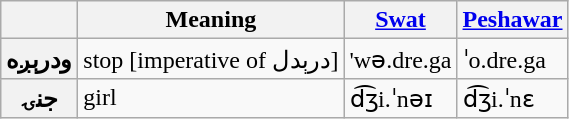<table class="wikitable">
<tr>
<th></th>
<th>Meaning</th>
<th><a href='#'>Swat</a></th>
<th><a href='#'>Peshawar</a></th>
</tr>
<tr>
<th>ودرېږه</th>
<td>stop [imperative of درېدل]</td>
<td>'wə.dre.ga</td>
<td>ˈo.dre.ga</td>
</tr>
<tr>
<th>جنۍ</th>
<td>girl</td>
<td>d͡ʒi.ˈnəɪ</td>
<td>d͡ʒi.ˈnɛ</td>
</tr>
</table>
